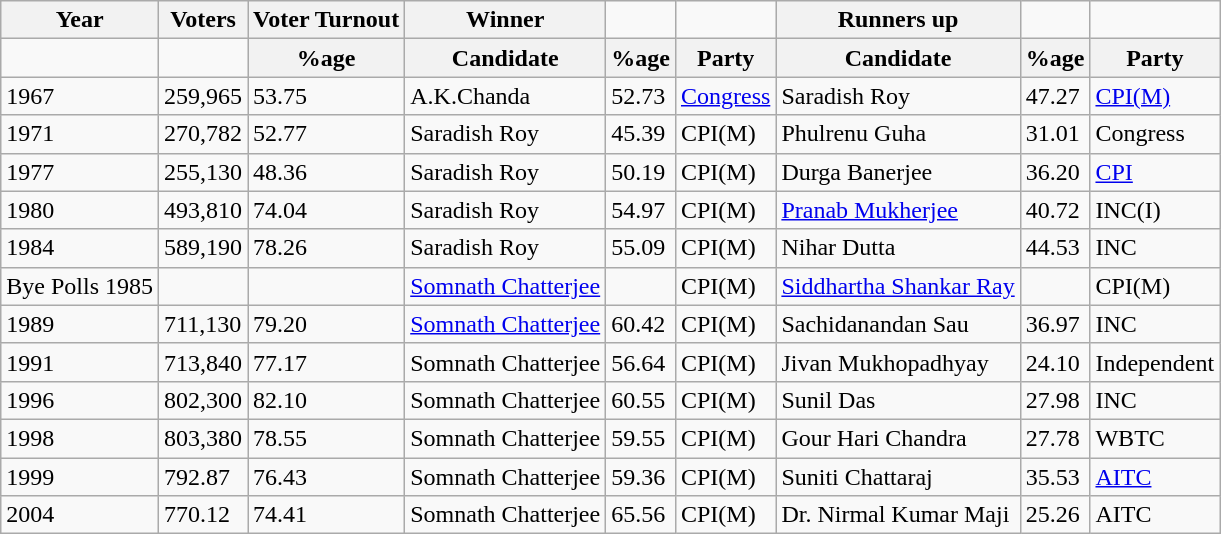<table class="wikitable sortable">
<tr>
<th>Year</th>
<th>Voters</th>
<th>Voter Turnout</th>
<th>Winner</th>
<td></td>
<td></td>
<th>Runners up</th>
<td></td>
<td></td>
</tr>
<tr>
<td></td>
<td></td>
<th>%age</th>
<th>Candidate</th>
<th>%age</th>
<th>Party</th>
<th>Candidate</th>
<th>%age</th>
<th>Party</th>
</tr>
<tr>
<td>1967</td>
<td>259,965</td>
<td>53.75</td>
<td>A.K.Chanda</td>
<td>52.73</td>
<td><a href='#'>Congress</a></td>
<td>Saradish Roy</td>
<td>47.27</td>
<td><a href='#'>CPI(M)</a></td>
</tr>
<tr>
<td>1971</td>
<td>270,782</td>
<td>52.77</td>
<td>Saradish Roy</td>
<td>45.39</td>
<td>CPI(M)</td>
<td>Phulrenu Guha</td>
<td>31.01</td>
<td>Congress</td>
</tr>
<tr>
<td>1977</td>
<td>255,130</td>
<td>48.36</td>
<td>Saradish Roy</td>
<td>50.19</td>
<td>CPI(M)</td>
<td>Durga Banerjee</td>
<td>36.20</td>
<td><a href='#'>CPI</a></td>
</tr>
<tr>
<td>1980</td>
<td>493,810</td>
<td>74.04</td>
<td>Saradish Roy</td>
<td>54.97</td>
<td>CPI(M)</td>
<td><a href='#'>Pranab Mukherjee</a></td>
<td>40.72</td>
<td>INC(I)</td>
</tr>
<tr>
<td>1984</td>
<td>589,190</td>
<td>78.26</td>
<td>Saradish Roy</td>
<td>55.09</td>
<td>CPI(M)</td>
<td>Nihar Dutta</td>
<td>44.53</td>
<td>INC</td>
</tr>
<tr>
<td>Bye Polls 1985</td>
<td></td>
<td></td>
<td><a href='#'>Somnath Chatterjee</a></td>
<td></td>
<td>CPI(M)</td>
<td><a href='#'>Siddhartha Shankar Ray</a></td>
<td></td>
<td>CPI(M)<http://www.indiavotes.com/pc/byeDetail/279></td>
</tr>
<tr>
<td>1989</td>
<td>711,130</td>
<td>79.20</td>
<td><a href='#'>Somnath Chatterjee</a></td>
<td>60.42</td>
<td>CPI(M)</td>
<td>Sachidanandan Sau</td>
<td>36.97</td>
<td>INC</td>
</tr>
<tr>
<td>1991</td>
<td>713,840</td>
<td>77.17</td>
<td>Somnath Chatterjee</td>
<td>56.64</td>
<td>CPI(M)</td>
<td>Jivan Mukhopadhyay</td>
<td>24.10</td>
<td>Independent</td>
</tr>
<tr>
<td>1996</td>
<td>802,300</td>
<td>82.10</td>
<td>Somnath Chatterjee</td>
<td>60.55</td>
<td>CPI(M)</td>
<td>Sunil Das</td>
<td>27.98</td>
<td>INC</td>
</tr>
<tr>
<td>1998</td>
<td>803,380</td>
<td>78.55</td>
<td>Somnath Chatterjee</td>
<td>59.55</td>
<td>CPI(M)</td>
<td>Gour Hari Chandra</td>
<td>27.78</td>
<td>WBTC</td>
</tr>
<tr>
<td>1999</td>
<td>792.87</td>
<td>76.43</td>
<td>Somnath Chatterjee</td>
<td>59.36</td>
<td>CPI(M)</td>
<td>Suniti Chattaraj</td>
<td>35.53</td>
<td><a href='#'>AITC</a></td>
</tr>
<tr>
<td>2004</td>
<td>770.12</td>
<td>74.41</td>
<td>Somnath Chatterjee</td>
<td>65.56</td>
<td>CPI(M)</td>
<td>Dr. Nirmal Kumar Maji</td>
<td>25.26</td>
<td>AITC</td>
</tr>
</table>
